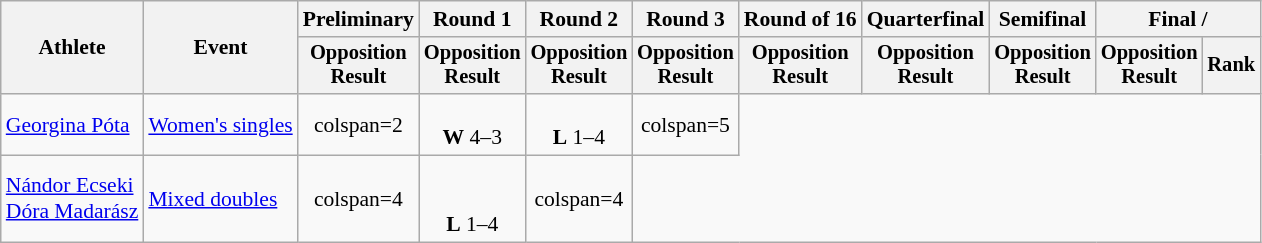<table class="wikitable" style="font-size:90%;">
<tr>
<th rowspan=2>Athlete</th>
<th rowspan=2>Event</th>
<th>Preliminary</th>
<th>Round 1</th>
<th>Round 2</th>
<th>Round 3</th>
<th>Round of 16</th>
<th>Quarterfinal</th>
<th>Semifinal</th>
<th colspan=2>Final / </th>
</tr>
<tr style="font-size:95%">
<th>Opposition<br>Result</th>
<th>Opposition<br>Result</th>
<th>Opposition<br>Result</th>
<th>Opposition<br>Result</th>
<th>Opposition<br>Result</th>
<th>Opposition<br>Result</th>
<th>Opposition<br>Result</th>
<th>Opposition<br>Result</th>
<th>Rank</th>
</tr>
<tr align=center>
<td align=left><a href='#'>Georgina Póta</a></td>
<td align=left><a href='#'>Women's singles</a></td>
<td>colspan=2 </td>
<td><br><strong>W</strong> 4–3</td>
<td><br><strong>L</strong> 1–4</td>
<td>colspan=5 </td>
</tr>
<tr align=center>
<td align=left><a href='#'>Nándor Ecseki</a><br><a href='#'>Dóra Madarász</a></td>
<td align=left><a href='#'>Mixed doubles</a></td>
<td>colspan=4 </td>
<td><br><br><strong>L</strong> 1–4</td>
<td>colspan=4 </td>
</tr>
</table>
